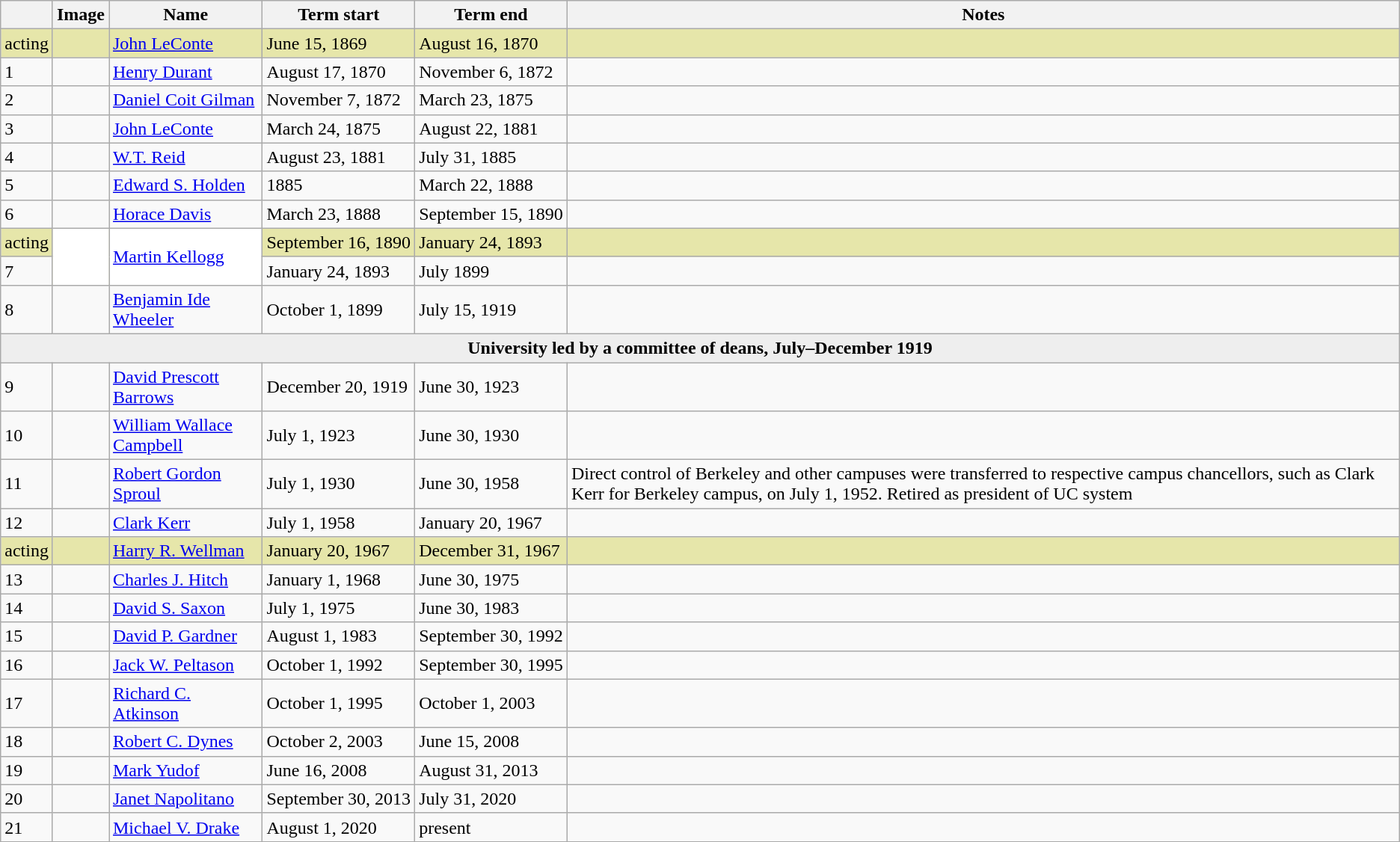<table class="wikitable sortable">
<tr>
<th></th>
<th>Image</th>
<th>Name</th>
<th>Term start</th>
<th>Term end</th>
<th>Notes</th>
</tr>
<tr bgcolor="#e6e6aa">
<td>acting</td>
<td></td>
<td><a href='#'>John LeConte</a></td>
<td>June 15, 1869</td>
<td>August 16, 1870</td>
<td></td>
</tr>
<tr>
<td>1</td>
<td></td>
<td><a href='#'>Henry Durant</a></td>
<td>August 17, 1870</td>
<td>November 6, 1872</td>
<td></td>
</tr>
<tr>
<td>2</td>
<td></td>
<td><a href='#'>Daniel Coit Gilman</a></td>
<td>November 7, 1872</td>
<td>March 23, 1875</td>
<td></td>
</tr>
<tr>
<td>3</td>
<td></td>
<td><a href='#'>John LeConte</a></td>
<td>March 24, 1875</td>
<td>August 22, 1881</td>
<td></td>
</tr>
<tr>
<td>4</td>
<td></td>
<td><a href='#'>W.T. Reid</a></td>
<td>August 23, 1881</td>
<td>July 31, 1885</td>
<td></td>
</tr>
<tr>
<td>5</td>
<td></td>
<td><a href='#'>Edward S. Holden</a></td>
<td>1885</td>
<td>March 22, 1888</td>
<td></td>
</tr>
<tr>
<td>6</td>
<td></td>
<td><a href='#'>Horace Davis</a></td>
<td>March 23, 1888</td>
<td>September 15, 1890</td>
<td></td>
</tr>
<tr bgcolor="#e6e6aa">
<td>acting</td>
<td rowspan="2" bgcolor="#ffffff"></td>
<td rowspan="2" bgcolor="#ffffff"><a href='#'>Martin Kellogg</a></td>
<td>September 16, 1890</td>
<td>January 24, 1893</td>
<td></td>
</tr>
<tr>
<td>7</td>
<td>January 24, 1893</td>
<td>July 1899</td>
<td></td>
</tr>
<tr>
<td>8</td>
<td></td>
<td><a href='#'>Benjamin Ide Wheeler</a></td>
<td>October 1, 1899</td>
<td>July 15, 1919</td>
<td></td>
</tr>
<tr>
<td colspan="6" bgcolor="#eeeeee" align="center" style="font-weight:bold">University led by a committee of deans, July–December 1919</td>
</tr>
<tr>
<td>9</td>
<td></td>
<td><a href='#'>David Prescott Barrows</a></td>
<td>December 20, 1919</td>
<td>June 30, 1923</td>
<td></td>
</tr>
<tr>
<td>10</td>
<td></td>
<td><a href='#'>William Wallace Campbell</a></td>
<td>July 1, 1923</td>
<td>June 30, 1930</td>
<td></td>
</tr>
<tr>
<td>11</td>
<td></td>
<td><a href='#'>Robert Gordon Sproul</a></td>
<td>July 1, 1930</td>
<td>June 30, 1958</td>
<td> Direct control of Berkeley and other campuses were transferred to respective campus chancellors, such as Clark Kerr for Berkeley campus, on July 1, 1952. Retired as president of UC system</td>
</tr>
<tr>
<td>12</td>
<td></td>
<td><a href='#'>Clark Kerr</a></td>
<td>July 1, 1958</td>
<td>January 20, 1967</td>
<td></td>
</tr>
<tr bgcolor="#e6e6aa">
<td>acting</td>
<td></td>
<td><a href='#'>Harry R. Wellman</a></td>
<td>January 20, 1967</td>
<td>December 31, 1967</td>
<td></td>
</tr>
<tr>
<td>13</td>
<td></td>
<td><a href='#'>Charles J. Hitch</a></td>
<td>January 1, 1968</td>
<td>June 30, 1975</td>
<td></td>
</tr>
<tr>
<td>14</td>
<td></td>
<td><a href='#'>David S. Saxon</a></td>
<td>July 1, 1975</td>
<td>June 30, 1983</td>
<td></td>
</tr>
<tr>
<td>15</td>
<td></td>
<td><a href='#'>David P. Gardner</a></td>
<td>August 1, 1983</td>
<td nowrap>September 30, 1992</td>
<td></td>
</tr>
<tr>
<td>16</td>
<td></td>
<td><a href='#'>Jack W. Peltason</a></td>
<td>October 1, 1992</td>
<td>September 30, 1995</td>
<td></td>
</tr>
<tr>
<td>17</td>
<td></td>
<td><a href='#'>Richard C. Atkinson</a></td>
<td>October 1, 1995</td>
<td>October 1, 2003</td>
<td></td>
</tr>
<tr>
<td>18</td>
<td></td>
<td><a href='#'>Robert C. Dynes</a></td>
<td>October 2, 2003</td>
<td>June 15, 2008</td>
<td></td>
</tr>
<tr>
<td>19</td>
<td></td>
<td><a href='#'>Mark Yudof</a></td>
<td>June 16, 2008</td>
<td>August 31, 2013</td>
<td></td>
</tr>
<tr>
<td>20</td>
<td></td>
<td><a href='#'>Janet Napolitano</a></td>
<td nowrap>September 30, 2013</td>
<td>July 31, 2020</td>
<td></td>
</tr>
<tr>
<td>21</td>
<td></td>
<td><a href='#'>Michael V. Drake</a></td>
<td>August 1, 2020</td>
<td>present</td>
<td></td>
</tr>
<tr>
</tr>
</table>
